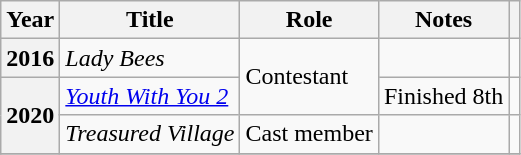<table class="wikitable sortable plainrowheaders">
<tr>
<th scope="col">Year</th>
<th scope="col">Title</th>
<th scope="col">Role</th>
<th scope="col">Notes</th>
<th scope="col" class="unsortable"></th>
</tr>
<tr>
<th scope="row">2016</th>
<td><em>Lady Bees</em></td>
<td rowspan="2">Contestant</td>
<td></td>
<td style="text-align:center"></td>
</tr>
<tr>
<th scope="row" rowspan="2">2020</th>
<td><em><a href='#'>Youth With You 2</a></em></td>
<td>Finished 8th</td>
<td style="text-align:center"></td>
</tr>
<tr>
<td><em>Treasured Village</em></td>
<td>Cast member</td>
<td></td>
<td style="text-align:center"></td>
</tr>
<tr>
</tr>
</table>
